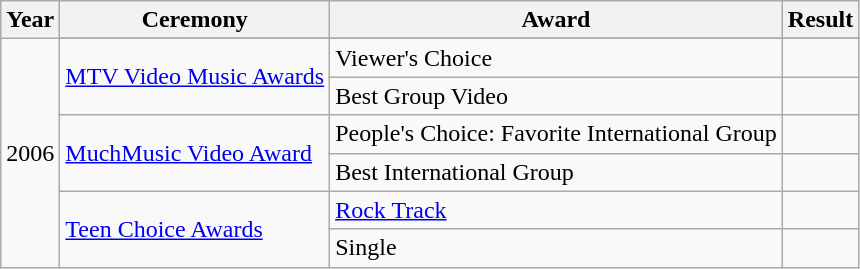<table class="wikitable">
<tr>
<th>Year</th>
<th>Ceremony</th>
<th>Award</th>
<th>Result</th>
</tr>
<tr>
<td rowspan="7">2006</td>
</tr>
<tr>
<td rowspan="2"><a href='#'>MTV Video Music Awards</a></td>
<td>Viewer's Choice</td>
<td></td>
</tr>
<tr>
<td>Best Group Video</td>
<td></td>
</tr>
<tr>
<td rowspan="2"><a href='#'>MuchMusic Video Award</a></td>
<td>People's Choice: Favorite International Group</td>
<td></td>
</tr>
<tr>
<td>Best International Group</td>
<td></td>
</tr>
<tr>
<td rowspan="2"><a href='#'>Teen Choice Awards</a></td>
<td><a href='#'>Rock Track</a></td>
<td></td>
</tr>
<tr>
<td>Single</td>
<td></td>
</tr>
</table>
